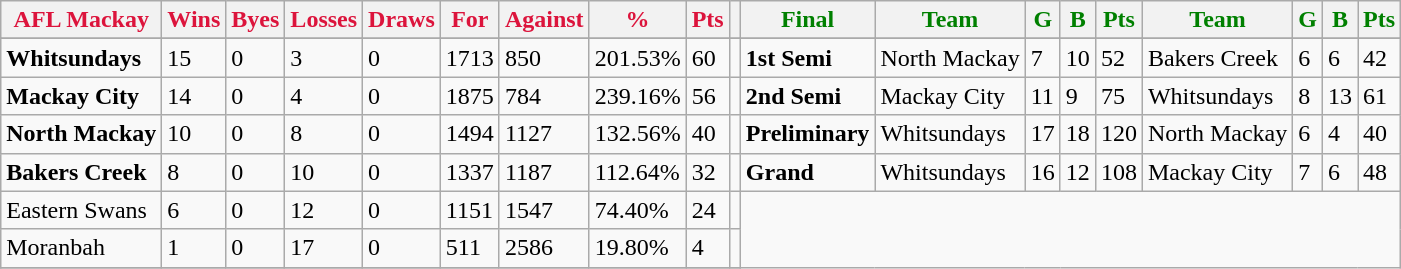<table class="wikitable">
<tr>
<th style="color:crimson">AFL Mackay</th>
<th style="color:crimson">Wins</th>
<th style="color:crimson">Byes</th>
<th style="color:crimson">Losses</th>
<th style="color:crimson">Draws</th>
<th style="color:crimson">For</th>
<th style="color:crimson">Against</th>
<th style="color:crimson">%</th>
<th style="color:crimson">Pts</th>
<th></th>
<th style="color:green">Final</th>
<th style="color:green">Team</th>
<th style="color:green">G</th>
<th style="color:green">B</th>
<th style="color:green">Pts</th>
<th style="color:green">Team</th>
<th style="color:green">G</th>
<th style="color:green">B</th>
<th style="color:green">Pts</th>
</tr>
<tr>
</tr>
<tr>
</tr>
<tr>
<td><strong>	Whitsundays	</strong></td>
<td>15</td>
<td>0</td>
<td>3</td>
<td>0</td>
<td>1713</td>
<td>850</td>
<td>201.53%</td>
<td>60</td>
<td></td>
<td><strong>1st Semi</strong></td>
<td>North Mackay</td>
<td>7</td>
<td>10</td>
<td>52</td>
<td>Bakers Creek</td>
<td>6</td>
<td>6</td>
<td>42</td>
</tr>
<tr>
<td><strong>	Mackay City	</strong></td>
<td>14</td>
<td>0</td>
<td>4</td>
<td>0</td>
<td>1875</td>
<td>784</td>
<td>239.16%</td>
<td>56</td>
<td></td>
<td><strong>2nd Semi</strong></td>
<td>Mackay City</td>
<td>11</td>
<td>9</td>
<td>75</td>
<td>Whitsundays</td>
<td>8</td>
<td>13</td>
<td>61</td>
</tr>
<tr>
<td><strong>	North Mackay	</strong></td>
<td>10</td>
<td>0</td>
<td>8</td>
<td>0</td>
<td>1494</td>
<td>1127</td>
<td>132.56%</td>
<td>40</td>
<td></td>
<td><strong>Preliminary</strong></td>
<td>Whitsundays</td>
<td>17</td>
<td>18</td>
<td>120</td>
<td>North Mackay</td>
<td>6</td>
<td>4</td>
<td>40</td>
</tr>
<tr>
<td><strong>	Bakers Creek	</strong></td>
<td>8</td>
<td>0</td>
<td>10</td>
<td>0</td>
<td>1337</td>
<td>1187</td>
<td>112.64%</td>
<td>32</td>
<td></td>
<td><strong>Grand</strong></td>
<td>Whitsundays</td>
<td>16</td>
<td>12</td>
<td>108</td>
<td>Mackay City</td>
<td>7</td>
<td>6</td>
<td>48</td>
</tr>
<tr>
<td>Eastern Swans</td>
<td>6</td>
<td>0</td>
<td>12</td>
<td>0</td>
<td>1151</td>
<td>1547</td>
<td>74.40%</td>
<td>24</td>
<td></td>
</tr>
<tr ||>
<td>Moranbah</td>
<td>1</td>
<td>0</td>
<td>17</td>
<td>0</td>
<td>511</td>
<td>2586</td>
<td>19.80%</td>
<td>4</td>
<td></td>
</tr>
<tr>
</tr>
</table>
